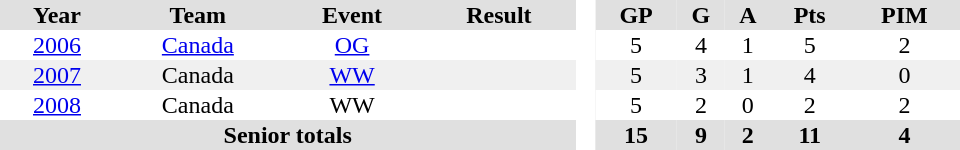<table border="0" cellpadding="1" cellspacing="0" style="text-align:center; width:40em">
<tr ALIGN="centre" bgcolor="#e0e0e0">
<th>Year</th>
<th>Team</th>
<th>Event</th>
<th>Result</th>
<th rowspan="99" bgcolor="#ffffff"> </th>
<th>GP</th>
<th>G</th>
<th>A</th>
<th>Pts</th>
<th>PIM</th>
</tr>
<tr>
<td><a href='#'>2006</a></td>
<td><a href='#'>Canada</a></td>
<td><a href='#'>OG</a></td>
<td></td>
<td>5</td>
<td>4</td>
<td>1</td>
<td>5</td>
<td>2</td>
</tr>
<tr bgcolor="#f0f0f0">
<td><a href='#'>2007</a></td>
<td>Canada</td>
<td><a href='#'>WW</a></td>
<td></td>
<td>5</td>
<td>3</td>
<td>1</td>
<td>4</td>
<td>0</td>
</tr>
<tr>
<td><a href='#'>2008</a></td>
<td>Canada</td>
<td>WW</td>
<td></td>
<td>5</td>
<td>2</td>
<td>0</td>
<td>2</td>
<td>2</td>
</tr>
<tr ALIGN="centre" bgcolor="#e0e0e0">
<th colspan=4>Senior totals</th>
<th>15</th>
<th>9</th>
<th>2</th>
<th>11</th>
<th>4</th>
</tr>
</table>
